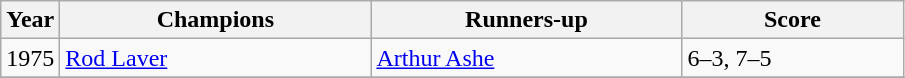<table class="wikitable">
<tr>
<th>Year</th>
<th width="200">Champions</th>
<th width="200">Runners-up</th>
<th width="140">Score</th>
</tr>
<tr>
<td>1975</td>
<td> <a href='#'>Rod Laver</a></td>
<td> <a href='#'>Arthur Ashe</a></td>
<td>6–3, 7–5</td>
</tr>
<tr>
</tr>
</table>
